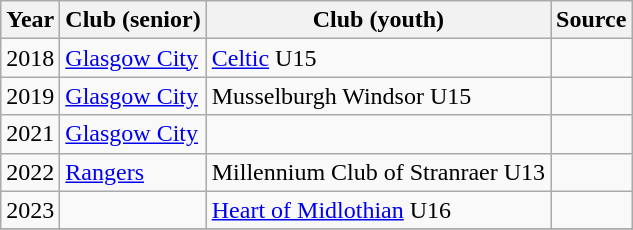<table class="wikitable sortable">
<tr>
<th>Year</th>
<th>Club (senior)</th>
<th>Club (youth)</th>
<th>Source</th>
</tr>
<tr>
<td>2018</td>
<td><a href='#'>Glasgow City</a></td>
<td><a href='#'>Celtic</a> U15</td>
<td></td>
</tr>
<tr>
<td>2019</td>
<td><a href='#'>Glasgow City</a></td>
<td>Musselburgh Windsor U15</td>
<td></td>
</tr>
<tr>
<td>2021</td>
<td><a href='#'>Glasgow City</a></td>
<td></td>
<td></td>
</tr>
<tr>
<td>2022</td>
<td><a href='#'>Rangers</a></td>
<td>Millennium Club of Stranraer U13</td>
<td></td>
</tr>
<tr>
<td>2023</td>
<td></td>
<td><a href='#'>Heart of Midlothian</a> U16</td>
<td></td>
</tr>
<tr>
</tr>
</table>
